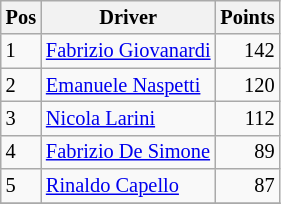<table class="wikitable" style="font-size: 85%;">
<tr>
<th>Pos</th>
<th>Driver</th>
<th>Points</th>
</tr>
<tr>
<td>1</td>
<td> <a href='#'>Fabrizio Giovanardi</a></td>
<td align="right">142</td>
</tr>
<tr>
<td>2</td>
<td> <a href='#'>Emanuele Naspetti</a></td>
<td align="right">120</td>
</tr>
<tr>
<td>3</td>
<td> <a href='#'>Nicola Larini</a></td>
<td align="right">112</td>
</tr>
<tr>
<td>4</td>
<td> <a href='#'>Fabrizio De Simone</a></td>
<td align="right">89</td>
</tr>
<tr>
<td>5</td>
<td> <a href='#'>Rinaldo Capello</a></td>
<td align="right">87</td>
</tr>
<tr>
</tr>
</table>
